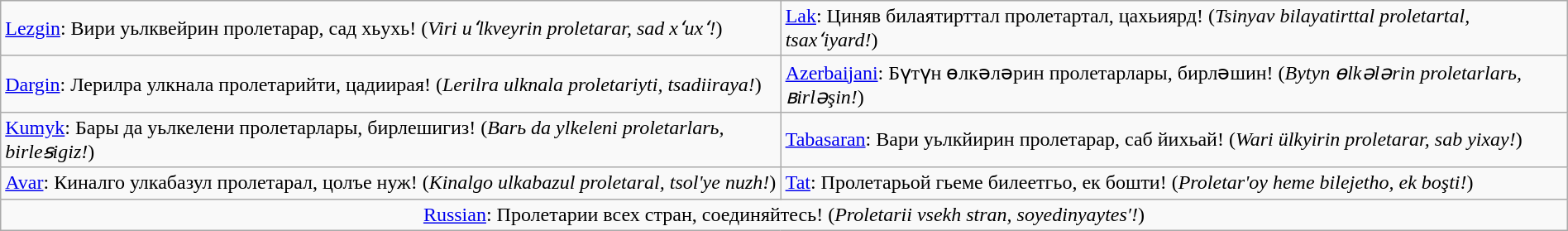<table class="wikitable" border="1" width=100%>
<tr>
<td><a href='#'>Lezgin</a>: Вири уьлквейрин пролетарар, сад хьухь! (<em>Viri uʻlkveyrin proletarar, sad xʻuxʻ!</em>)</td>
<td><a href='#'>Lak</a>: Циняв билаятирттал пролетартал, цахьиярд! (<em>Tsinyav bilayatirttal proletartal, tsaxʻiyard!</em>)</td>
</tr>
<tr>
<td><a href='#'>Dargin</a>: Лерилра улкнала пролетарийти, цадиирая! (<em>Lerilra ulknala proletariyti, tsadiiraya!</em>)</td>
<td><a href='#'>Azerbaijani</a>: Бүтүн өлкәләрин пролетарлары, бирләшин! (<em>Bytyn ɵlkələrin proletarlarь, ʙirləşin!</em>)</td>
</tr>
<tr>
<td><a href='#'>Kumyk</a>: Бары да уьлкелени пролетарлары, бирлешигиз! (<em>Barь da ylkeleni proletarlarь, birleꞩigiz!</em>)</td>
<td><a href='#'>Tabasaran</a>: Вари уьлкйирин пролетарар, саб йихьай! (<em>Wari ülkyirin proletarar, sab yixay!</em>)</td>
</tr>
<tr>
<td><a href='#'>Avar</a>: Киналго улкабазул пролетарал, цолъе нуж! (<em>Kinalgo ulkabazul proletaral, tsol'ye nuzh!</em>)</td>
<td><a href='#'>Tat</a>: Пролетарьой гьеме билеетгьо, ек бошти! (<em>Proletar'oy heme bilejetho, ek boşti!</em>)</td>
</tr>
<tr>
<td colspan="3" style="text-align:center"><a href='#'>Russian</a>: Пролетарии всех стран, соединяйтесь! (<em>Proletarii vsekh stran, soyedinyaytes′!</em>)</td>
</tr>
</table>
